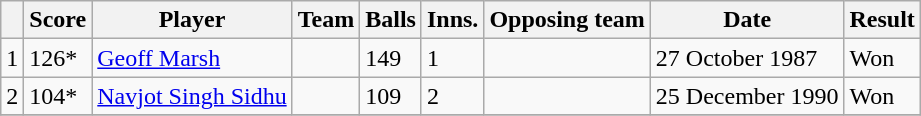<table class="wikitable sortable">
<tr>
<th scope="col"></th>
<th scope="col">Score</th>
<th scope="col">Player</th>
<th scope="col">Team</th>
<th scope="col">Balls</th>
<th scope="col">Inns.</th>
<th scope="col">Opposing team</th>
<th scope="col">Date</th>
<th scope="col">Result</th>
</tr>
<tr>
<td>1</td>
<td>126*</td>
<td><a href='#'>Geoff Marsh</a></td>
<td></td>
<td>149</td>
<td>1</td>
<td></td>
<td>27 October 1987</td>
<td>Won</td>
</tr>
<tr>
<td>2</td>
<td>104*</td>
<td><a href='#'>Navjot Singh Sidhu</a></td>
<td></td>
<td>109</td>
<td>2</td>
<td></td>
<td>25 December 1990</td>
<td>Won</td>
</tr>
<tr>
</tr>
</table>
